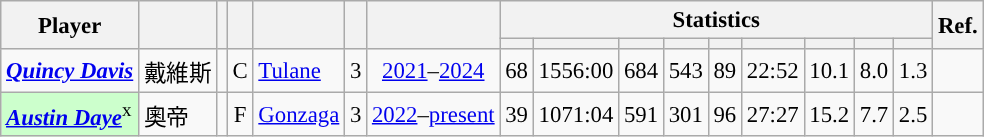<table class="wikitable sortable" style="font-size:95%; text-align:right;">
<tr>
<th rowspan="2">Player</th>
<th rowspan="2"></th>
<th rowspan="2"></th>
<th rowspan="2"></th>
<th rowspan="2"></th>
<th rowspan="2"></th>
<th rowspan="2"></th>
<th colspan="9">Statistics</th>
<th rowspan="2">Ref.</th>
</tr>
<tr>
<th></th>
<th></th>
<th></th>
<th></th>
<th></th>
<th></th>
<th></th>
<th></th>
<th></th>
</tr>
<tr>
<td align="left"><strong><em><a href='#'>Quincy Davis</a></em></strong></td>
<td align="left">戴維斯</td>
<td align="center"></td>
<td align="center">C</td>
<td align="left"><a href='#'>Tulane</a></td>
<td align="center">3</td>
<td align="center"><a href='#'>2021</a>–<a href='#'>2024</a></td>
<td>68</td>
<td>1556:00</td>
<td>684</td>
<td>543</td>
<td>89</td>
<td>22:52</td>
<td>10.1</td>
<td>8.0</td>
<td>1.3</td>
<td align="center"></td>
</tr>
<tr>
<td align="left" bgcolor="#CCFFCC"><strong><em><a href='#'>Austin Daye</a></em></strong><sup>x</sup></td>
<td align="left">奧帝</td>
<td align="center"></td>
<td align="center">F</td>
<td align="left"><a href='#'>Gonzaga</a></td>
<td align="center">3</td>
<td align="center"><a href='#'>2022</a>–<a href='#'>present</a></td>
<td>39</td>
<td>1071:04</td>
<td>591</td>
<td>301</td>
<td>96</td>
<td>27:27</td>
<td>15.2</td>
<td>7.7</td>
<td>2.5</td>
<td align="center"></td>
</tr>
</table>
